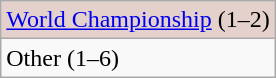<table class="wikitable">
<tr style="background:#e5d1cb;">
<td><a href='#'>World Championship</a> (1–2)</td>
</tr>
<tr bgcolor=>
<td>Other (1–6)</td>
</tr>
</table>
